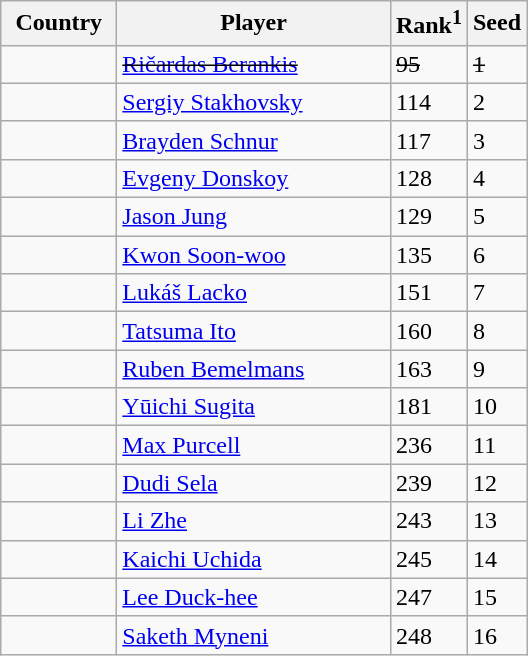<table class="sortable wikitable">
<tr>
<th width="70">Country</th>
<th width="175">Player</th>
<th>Rank<sup>1</sup></th>
<th>Seed</th>
</tr>
<tr>
<td><s></s></td>
<td><s><a href='#'>Ričardas Berankis</a></s></td>
<td><s>95</s></td>
<td><s>1</s></td>
</tr>
<tr>
<td></td>
<td><a href='#'>Sergiy Stakhovsky</a></td>
<td>114</td>
<td>2</td>
</tr>
<tr>
<td></td>
<td><a href='#'>Brayden Schnur</a></td>
<td>117</td>
<td>3</td>
</tr>
<tr>
<td></td>
<td><a href='#'>Evgeny Donskoy</a></td>
<td>128</td>
<td>4</td>
</tr>
<tr>
<td></td>
<td><a href='#'>Jason Jung</a></td>
<td>129</td>
<td>5</td>
</tr>
<tr>
<td></td>
<td><a href='#'>Kwon Soon-woo</a></td>
<td>135</td>
<td>6</td>
</tr>
<tr>
<td></td>
<td><a href='#'>Lukáš Lacko</a></td>
<td>151</td>
<td>7</td>
</tr>
<tr>
<td></td>
<td><a href='#'>Tatsuma Ito</a></td>
<td>160</td>
<td>8</td>
</tr>
<tr>
<td></td>
<td><a href='#'>Ruben Bemelmans</a></td>
<td>163</td>
<td>9</td>
</tr>
<tr>
<td></td>
<td><a href='#'>Yūichi Sugita</a></td>
<td>181</td>
<td>10</td>
</tr>
<tr>
<td></td>
<td><a href='#'>Max Purcell</a></td>
<td>236</td>
<td>11</td>
</tr>
<tr>
<td></td>
<td><a href='#'>Dudi Sela</a></td>
<td>239</td>
<td>12</td>
</tr>
<tr>
<td></td>
<td><a href='#'>Li Zhe</a></td>
<td>243</td>
<td>13</td>
</tr>
<tr>
<td></td>
<td><a href='#'>Kaichi Uchida</a></td>
<td>245</td>
<td>14</td>
</tr>
<tr>
<td></td>
<td><a href='#'>Lee Duck-hee</a></td>
<td>247</td>
<td>15</td>
</tr>
<tr>
<td></td>
<td><a href='#'>Saketh Myneni</a></td>
<td>248</td>
<td>16</td>
</tr>
</table>
